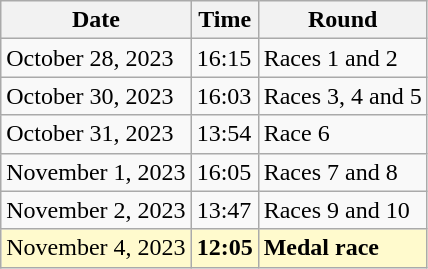<table class="wikitable">
<tr>
<th>Date</th>
<th>Time</th>
<th>Round</th>
</tr>
<tr>
<td>October 28, 2023</td>
<td>16:15</td>
<td>Races 1 and 2</td>
</tr>
<tr>
<td>October 30, 2023</td>
<td>16:03</td>
<td>Races 3, 4 and 5</td>
</tr>
<tr>
<td>October 31, 2023</td>
<td>13:54</td>
<td>Race 6</td>
</tr>
<tr>
<td>November 1, 2023</td>
<td>16:05</td>
<td>Races 7 and 8</td>
</tr>
<tr>
<td>November 2, 2023</td>
<td>13:47</td>
<td>Races 9 and 10</td>
</tr>
<tr style=background:lemonchiffon>
<td>November 4, 2023</td>
<td><strong>12:05</strong></td>
<td><strong>Medal race</strong></td>
</tr>
</table>
